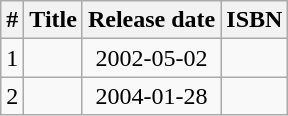<table class="wikitable">
<tr>
<th>#</th>
<th>Title</th>
<th>Release date</th>
<th>ISBN</th>
</tr>
<tr>
<td>1</td>
<td></td>
<td align="center">2002-05-02</td>
<td align="center"></td>
</tr>
<tr>
<td>2</td>
<td></td>
<td align="center">2004-01-28</td>
<td align="center"></td>
</tr>
</table>
